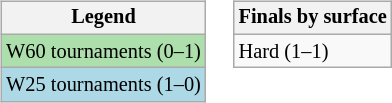<table>
<tr valign=top>
<td><br><table class="wikitable" style=font-size:85%;>
<tr>
<th>Legend</th>
</tr>
<tr style="background:#addfad;">
<td>W60 tournaments (0–1)</td>
</tr>
<tr style="background:lightblue;">
<td>W25 tournaments (1–0)</td>
</tr>
</table>
</td>
<td><br><table class="wikitable" style=font-size:85%;>
<tr>
<th>Finals by surface</th>
</tr>
<tr>
<td>Hard (1–1)</td>
</tr>
</table>
</td>
</tr>
</table>
